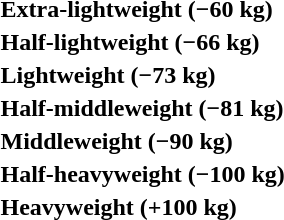<table>
<tr>
<th rowspan=2 style="text-align:left;">Extra-lightweight (−60 kg)</th>
<td rowspan=2></td>
<td rowspan=2></td>
<td></td>
</tr>
<tr>
<td></td>
</tr>
<tr>
<th rowspan=2 style="text-align:left;">Half-lightweight (−66 kg)</th>
<td rowspan=2></td>
<td rowspan=2></td>
<td></td>
</tr>
<tr>
<td></td>
</tr>
<tr>
<th rowspan=2 style="text-align:left;">Lightweight (−73 kg)</th>
<td rowspan=2></td>
<td rowspan=2></td>
<td></td>
</tr>
<tr>
<td></td>
</tr>
<tr>
<th rowspan=2 style="text-align:left;">Half-middleweight (−81 kg)</th>
<td rowspan=2></td>
<td rowspan=2></td>
<td></td>
</tr>
<tr>
<td></td>
</tr>
<tr>
<th rowspan=2 style="text-align:left;">Middleweight (−90 kg)</th>
<td rowspan=2></td>
<td rowspan=2></td>
<td></td>
</tr>
<tr>
<td></td>
</tr>
<tr>
<th rowspan=2 style="text-align:left;">Half-heavyweight (−100 kg)</th>
<td rowspan=2></td>
<td rowspan=2></td>
<td></td>
</tr>
<tr>
<td></td>
</tr>
<tr>
<th rowspan=2 style="text-align:left;">Heavyweight (+100 kg)</th>
<td rowspan=2></td>
<td rowspan=2></td>
<td></td>
</tr>
<tr>
<td></td>
</tr>
</table>
